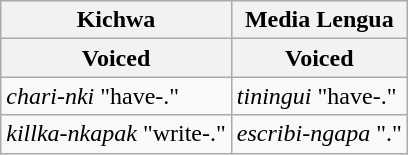<table class="wikitable">
<tr>
<th>Kichwa</th>
<th>Media Lengua</th>
</tr>
<tr>
<th>Voiced</th>
<th>Voiced</th>
</tr>
<tr>
<td> <em>chari-nki</em> "have-."</td>
<td> <em>tiningui</em> "have-."</td>
</tr>
<tr>
<td> <em>killka-nkapak</em> "write-."</td>
<td> <em>escribi-ngapa</em> "."</td>
</tr>
</table>
